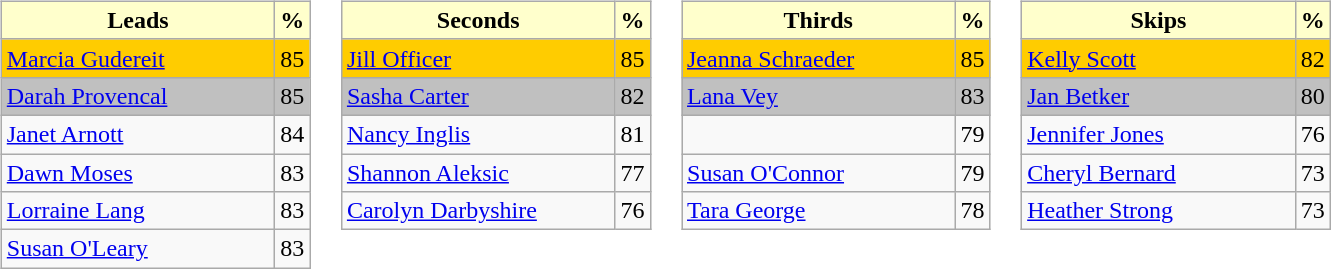<table>
<tr>
<td valign=top><br><table class="wikitable">
<tr>
<th style="background:#ffc; width:175px;">Leads</th>
<th style="background:#ffc;">%</th>
</tr>
<tr bgcolor=#FFCC00>
<td> <a href='#'>Marcia Gudereit</a></td>
<td>85</td>
</tr>
<tr bgcolor=#C0C0C0>
<td> <a href='#'>Darah Provencal</a></td>
<td>85</td>
</tr>
<tr>
<td> <a href='#'>Janet Arnott</a></td>
<td>84</td>
</tr>
<tr>
<td> <a href='#'>Dawn Moses</a></td>
<td>83</td>
</tr>
<tr>
<td> <a href='#'>Lorraine Lang</a></td>
<td>83</td>
</tr>
<tr>
<td> <a href='#'>Susan O'Leary</a></td>
<td>83</td>
</tr>
</table>
</td>
<td valign=top><br><table class="wikitable">
<tr>
<th style="background:#ffc; width:175px;">Seconds</th>
<th style="background:#ffc;">%</th>
</tr>
<tr bgcolor=#FFCC00>
<td> <a href='#'>Jill Officer</a></td>
<td>85</td>
</tr>
<tr bgcolor=#C0C0C0>
<td> <a href='#'>Sasha Carter</a></td>
<td>82</td>
</tr>
<tr>
<td> <a href='#'>Nancy Inglis</a></td>
<td>81</td>
</tr>
<tr>
<td> <a href='#'>Shannon Aleksic</a></td>
<td>77</td>
</tr>
<tr>
<td> <a href='#'>Carolyn Darbyshire</a></td>
<td>76</td>
</tr>
</table>
</td>
<td valign=top><br><table class="wikitable">
<tr>
<th style="background:#ffc; width:175px;">Thirds</th>
<th style="background:#ffc;">%</th>
</tr>
<tr bgcolor=#FFCC00>
<td> <a href='#'>Jeanna Schraeder</a></td>
<td>85</td>
</tr>
<tr bgcolor=#C0C0C0>
<td> <a href='#'>Lana Vey</a></td>
<td>83</td>
</tr>
<tr>
<td></td>
<td>79</td>
</tr>
<tr>
<td> <a href='#'>Susan O'Connor</a></td>
<td>79</td>
</tr>
<tr>
<td> <a href='#'>Tara George</a></td>
<td>78</td>
</tr>
</table>
</td>
<td valign=top><br><table class="wikitable">
<tr>
<th style="background:#ffc; width:175px;">Skips</th>
<th style="background:#ffc;">%</th>
</tr>
<tr bgcolor=#FFCC00>
<td> <a href='#'>Kelly Scott</a></td>
<td>82</td>
</tr>
<tr bgcolor=#C0C0C0>
<td> <a href='#'>Jan Betker</a></td>
<td>80</td>
</tr>
<tr>
<td> <a href='#'>Jennifer Jones</a></td>
<td>76</td>
</tr>
<tr>
<td> <a href='#'>Cheryl Bernard</a></td>
<td>73</td>
</tr>
<tr>
<td> <a href='#'>Heather Strong</a></td>
<td>73</td>
</tr>
</table>
</td>
</tr>
</table>
